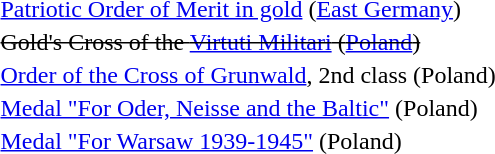<table>
<tr>
<td></td>
<td><a href='#'>Patriotic Order of Merit in gold</a> (<a href='#'>East Germany</a>)</td>
</tr>
<tr>
<td></td>
<td><del>Gold's Cross of the <a href='#'>Virtuti Militari</a> (<a href='#'>Poland</a>)</del></td>
</tr>
<tr>
<td></td>
<td><a href='#'>Order of the Cross of Grunwald</a>, 2nd class (Poland)</td>
</tr>
<tr>
<td></td>
<td><a href='#'>Medal "For Oder, Neisse and the Baltic"</a> (Poland)</td>
</tr>
<tr>
<td></td>
<td><a href='#'>Medal "For Warsaw 1939-1945"</a> (Poland)</td>
</tr>
<tr>
</tr>
</table>
